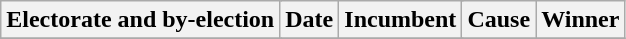<table class="wikitable">
<tr align=center>
<th colspan=2>Electorate and by-election</th>
<th>Date</th>
<th colspan=2>Incumbent</th>
<th>Cause</th>
<th colspan=2>Winner</th>
</tr>
<tr>
</tr>
</table>
